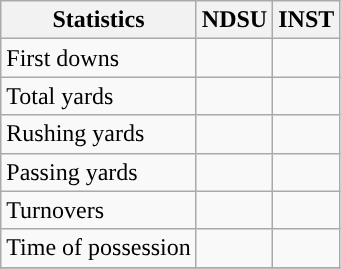<table class="wikitable" style="float: left;">
<tr>
<th>Statistics</th>
<th>NDSU</th>
<th>INST</th>
</tr>
<tr>
<td>First downs</td>
<td></td>
<td></td>
</tr>
<tr>
<td>Total yards</td>
<td></td>
<td></td>
</tr>
<tr>
<td>Rushing yards</td>
<td></td>
<td></td>
</tr>
<tr>
<td>Passing yards</td>
<td></td>
<td></td>
</tr>
<tr>
<td>Turnovers</td>
<td></td>
<td></td>
</tr>
<tr>
<td>Time of possession</td>
<td></td>
<td></td>
</tr>
<tr>
</tr>
</table>
